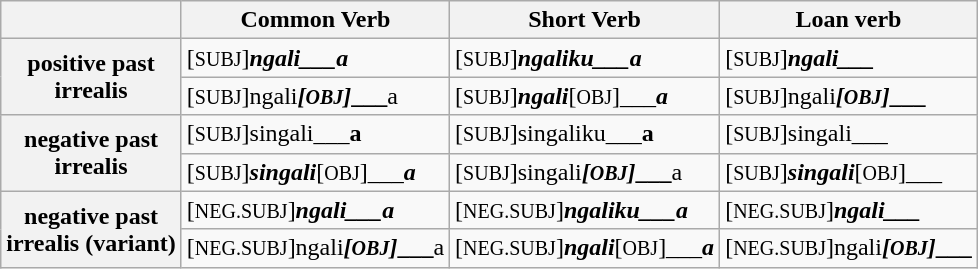<table class="wikitable">
<tr>
<th></th>
<th>Common Verb</th>
<th>Short Verb</th>
<th>Loan verb</th>
</tr>
<tr>
<th rowspan="2">positive past<br>irrealis</th>
<td>[<small>SUBJ</small>]<strong><em>ngali<strong>___</strong>a</em></strong></td>
<td>[<small>SUBJ</small>]<strong><em>ngaliku<strong>___</strong>a</em></strong></td>
<td>[<small>SUBJ</small>]<strong><em>ngali<strong>___<em></td>
</tr>
<tr>
<td>[<small>SUBJ</small>]</em></strong>ngali<strong><em>[<small>OBJ</small>]</em>___</strong>a</em></strong></td>
<td>[<small>SUBJ</small>]<strong><em>ngali</em></strong>[<small>OBJ</small>]<em>___<strong>a<strong><em></td>
<td>[<small>SUBJ</small>]</em></strong>ngali<strong><em>[<small>OBJ</small>]</em>___<em></td>
</tr>
<tr>
<th rowspan="2">negative past<br>irrealis</th>
<td>[<small>SUBJ</small>]</em></strong>singali</strong>___<strong>a<strong><em></td>
<td>[<small>SUBJ</small>]</em></strong>singaliku</strong>___<strong>a<strong><em></td>
<td>[<small>SUBJ</small>]</em></strong>singali</strong>___</em></td>
</tr>
<tr>
<td>[<small>SUBJ</small>]<strong><em>singali</em></strong>[<small>OBJ</small>]<em>___<strong>a<strong><em></td>
<td>[<small>SUBJ</small>]</em></strong>singali<strong><em>[<small>OBJ</small>]</em>___</strong>a</em></strong></td>
<td>[<small>SUBJ</small>]<strong><em>singali</em></strong>[<small>OBJ</small>]<em>___</em></td>
</tr>
<tr>
<th rowspan="2">negative past<br>irrealis (variant)</th>
<td>[<small>NEG.SUBJ</small>]<strong><em>ngali<strong>___</strong>a</em></strong></td>
<td>[<small>NEG.</small><small>SUBJ</small>]<strong><em>ngaliku<strong>___</strong>a</em></strong></td>
<td>[<small>NEG.</small><small>SUBJ</small>]<strong><em>ngali<strong>___<em></td>
</tr>
<tr>
<td>[<small>NEG.SUBJ</small>]</em></strong>ngali<strong><em>[<small>OBJ</small>]</em>___</strong>a</em></strong></td>
<td>[<small>NEG.</small><small>SUBJ</small>]<strong><em>ngali</em></strong>[<small>OBJ</small>]<em>___<strong>a<strong><em></td>
<td>[<small>NEG.</small><small>SUBJ</small>]</em></strong>ngali<strong><em>[<small>OBJ</small>]</em>___<em></td>
</tr>
</table>
